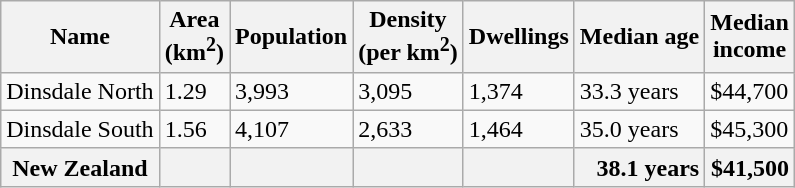<table class="wikitable defaultright col1left">
<tr>
<th>Name</th>
<th>Area<br>(km<sup>2</sup>)</th>
<th>Population</th>
<th>Density<br>(per km<sup>2</sup>)</th>
<th>Dwellings</th>
<th>Median age</th>
<th>Median<br>income</th>
</tr>
<tr>
<td>Dinsdale North</td>
<td>1.29</td>
<td>3,993</td>
<td>3,095</td>
<td>1,374</td>
<td>33.3 years</td>
<td>$44,700</td>
</tr>
<tr>
<td>Dinsdale South</td>
<td>1.56</td>
<td>4,107</td>
<td>2,633</td>
<td>1,464</td>
<td>35.0 years</td>
<td>$45,300</td>
</tr>
<tr>
<th>New Zealand</th>
<th></th>
<th></th>
<th></th>
<th></th>
<th style="text-align:right;">38.1 years</th>
<th style="text-align:right;">$41,500</th>
</tr>
</table>
